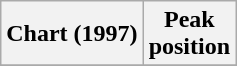<table class="wikitable plainrowheaders" style="text-align:center">
<tr>
<th scope="col">Chart (1997)</th>
<th scope="col">Peak<br>position</th>
</tr>
<tr>
</tr>
</table>
